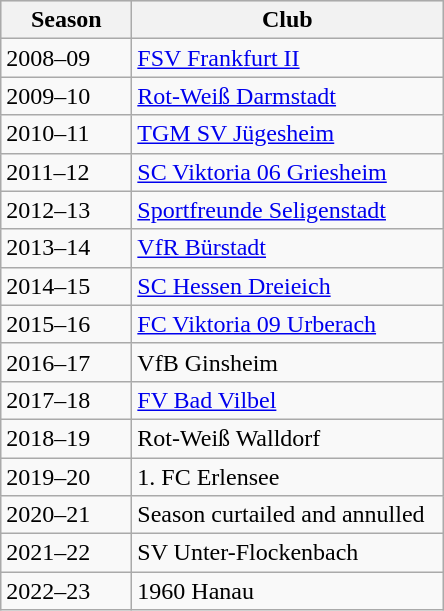<table class="wikitable">
<tr align="center" bgcolor="#dfdfdf">
<th width="80">Season</th>
<th width="200">Club</th>
</tr>
<tr>
<td>2008–09</td>
<td><a href='#'>FSV Frankfurt II</a></td>
</tr>
<tr>
<td>2009–10</td>
<td><a href='#'>Rot-Weiß Darmstadt</a></td>
</tr>
<tr>
<td>2010–11</td>
<td><a href='#'>TGM SV Jügesheim</a></td>
</tr>
<tr>
<td>2011–12</td>
<td><a href='#'>SC Viktoria 06 Griesheim</a></td>
</tr>
<tr>
<td>2012–13</td>
<td><a href='#'>Sportfreunde Seligenstadt</a></td>
</tr>
<tr>
<td>2013–14</td>
<td><a href='#'>VfR Bürstadt</a></td>
</tr>
<tr>
<td>2014–15</td>
<td><a href='#'>SC Hessen Dreieich</a></td>
</tr>
<tr>
<td>2015–16</td>
<td><a href='#'>FC Viktoria 09 Urberach</a></td>
</tr>
<tr>
<td>2016–17</td>
<td>VfB Ginsheim</td>
</tr>
<tr>
<td>2017–18</td>
<td><a href='#'>FV Bad Vilbel</a></td>
</tr>
<tr>
<td>2018–19</td>
<td>Rot-Weiß Walldorf</td>
</tr>
<tr>
<td>2019–20</td>
<td>1. FC Erlensee</td>
</tr>
<tr>
<td>2020–21</td>
<td>Season curtailed and annulled</td>
</tr>
<tr>
<td>2021–22</td>
<td>SV Unter-Flockenbach</td>
</tr>
<tr>
<td>2022–23</td>
<td>1960 Hanau</td>
</tr>
</table>
